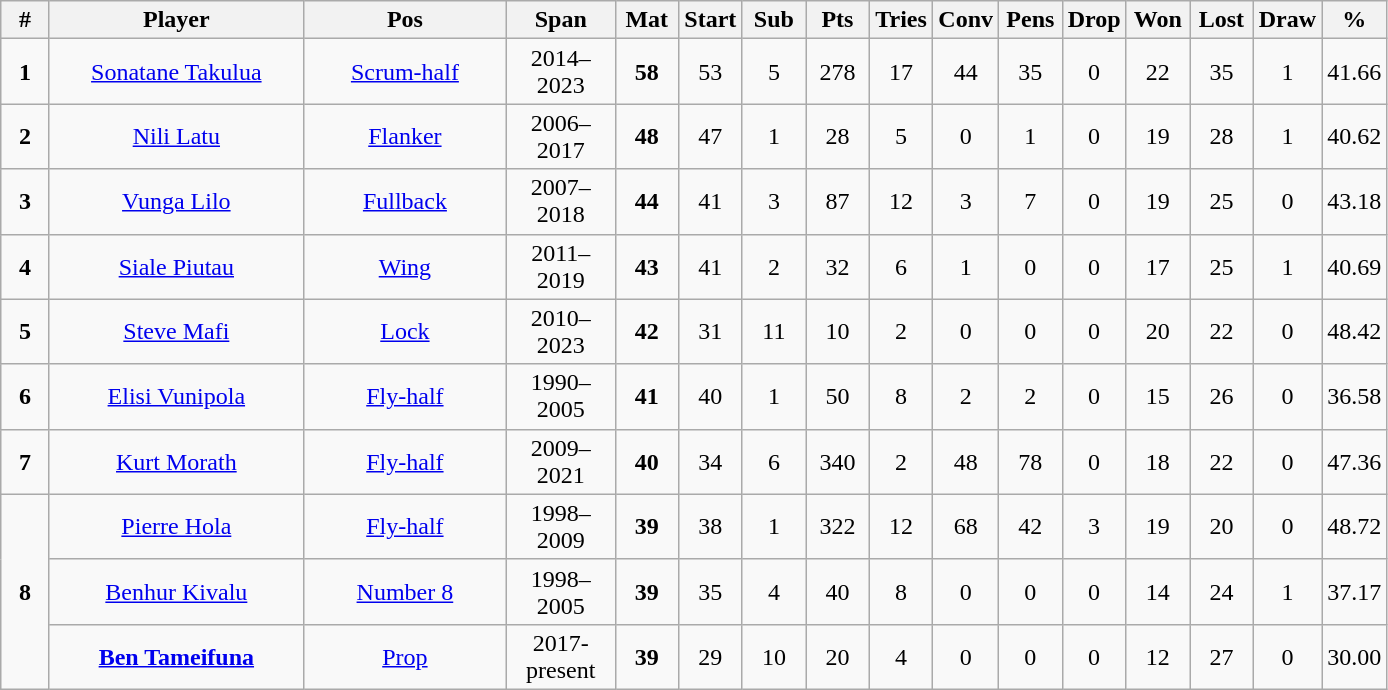<table class="wikitable" style="text-align:center;">
<tr>
<th style="width:25px;">#</th>
<th style="width:162px;">Player</th>
<th style="width:128px;">Pos</th>
<th style="width:65px;">Span</th>
<th style="width:35px;">Mat</th>
<th style="width:35px;">Start</th>
<th style="width:35px;">Sub</th>
<th style="width:35px;">Pts</th>
<th style="width:35px;">Tries</th>
<th style="width:35px;">Conv</th>
<th style="width:35px;">Pens</th>
<th style="width:35px;">Drop</th>
<th style="width:35px;">Won</th>
<th style="width:35px;">Lost</th>
<th style="width:35px;">Draw</th>
<th style="width:35px;">%</th>
</tr>
<tr>
<td><strong>1</strong></td>
<td><a href='#'>Sonatane Takulua</a></td>
<td><a href='#'>Scrum-half</a></td>
<td>2014–2023</td>
<td><strong>58</strong></td>
<td>53</td>
<td>5</td>
<td>278</td>
<td>17</td>
<td>44</td>
<td>35</td>
<td>0</td>
<td>22</td>
<td>35</td>
<td>1</td>
<td>41.66</td>
</tr>
<tr>
<td><strong>2</strong></td>
<td><a href='#'>Nili Latu</a></td>
<td><a href='#'>Flanker</a></td>
<td>2006–2017</td>
<td><strong>48</strong></td>
<td>47</td>
<td>1</td>
<td>28</td>
<td>5</td>
<td>0</td>
<td>1</td>
<td>0</td>
<td>19</td>
<td>28</td>
<td>1</td>
<td>40.62</td>
</tr>
<tr>
<td><strong>3</strong></td>
<td><a href='#'>Vunga Lilo</a></td>
<td><a href='#'>Fullback</a></td>
<td>2007–2018</td>
<td><strong>44</strong></td>
<td>41</td>
<td>3</td>
<td>87</td>
<td>12</td>
<td>3</td>
<td>7</td>
<td>0</td>
<td>19</td>
<td>25</td>
<td>0</td>
<td>43.18</td>
</tr>
<tr>
<td><strong>4</strong></td>
<td><a href='#'>Siale Piutau</a></td>
<td><a href='#'>Wing</a></td>
<td>2011–2019</td>
<td><strong>43</strong></td>
<td>41</td>
<td>2</td>
<td>32</td>
<td>6</td>
<td>1</td>
<td>0</td>
<td>0</td>
<td>17</td>
<td>25</td>
<td>1</td>
<td>40.69</td>
</tr>
<tr>
<td><strong>5</strong></td>
<td><a href='#'>Steve Mafi</a></td>
<td><a href='#'>Lock</a></td>
<td>2010–2023</td>
<td><strong>42</strong></td>
<td>31</td>
<td>11</td>
<td>10</td>
<td>2</td>
<td>0</td>
<td>0</td>
<td>0</td>
<td>20</td>
<td>22</td>
<td>0</td>
<td>48.42</td>
</tr>
<tr>
<td><strong>6</strong></td>
<td><a href='#'>Elisi Vunipola</a></td>
<td><a href='#'>Fly-half</a></td>
<td>1990–2005</td>
<td><strong>41</strong></td>
<td>40</td>
<td>1</td>
<td>50</td>
<td>8</td>
<td>2</td>
<td>2</td>
<td>0</td>
<td>15</td>
<td>26</td>
<td>0</td>
<td>36.58</td>
</tr>
<tr>
<td><strong>7</strong></td>
<td><a href='#'>Kurt Morath</a></td>
<td><a href='#'>Fly-half</a></td>
<td>2009–2021</td>
<td><strong>40</strong></td>
<td>34</td>
<td>6</td>
<td>340</td>
<td>2</td>
<td>48</td>
<td>78</td>
<td>0</td>
<td>18</td>
<td>22</td>
<td>0</td>
<td>47.36</td>
</tr>
<tr>
<td rowspan="3"><strong>8</strong></td>
<td><a href='#'>Pierre Hola</a></td>
<td><a href='#'>Fly-half</a></td>
<td>1998–2009</td>
<td><strong>39</strong></td>
<td>38</td>
<td>1</td>
<td>322</td>
<td>12</td>
<td>68</td>
<td>42</td>
<td>3</td>
<td>19</td>
<td>20</td>
<td>0</td>
<td>48.72</td>
</tr>
<tr>
<td><a href='#'>Benhur Kivalu</a></td>
<td><a href='#'>Number 8</a></td>
<td>1998–2005</td>
<td><strong>39</strong></td>
<td>35</td>
<td>4</td>
<td>40</td>
<td>8</td>
<td>0</td>
<td>0</td>
<td>0</td>
<td>14</td>
<td>24</td>
<td>1</td>
<td>37.17</td>
</tr>
<tr>
<td><strong><a href='#'>Ben Tameifuna</a></strong></td>
<td><a href='#'>Prop</a></td>
<td>2017-present</td>
<td><strong>39</strong></td>
<td>29</td>
<td>10</td>
<td>20</td>
<td>4</td>
<td>0</td>
<td>0</td>
<td>0</td>
<td>12</td>
<td>27</td>
<td>0</td>
<td>30.00</td>
</tr>
</table>
